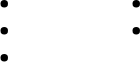<table>
<tr valign=top>
<td><br><ul><li></li><li></li><li></li></ul></td>
<td width=40></td>
<td><br><ul><li></li><li></li></ul></td>
<td width=40></td>
</tr>
</table>
